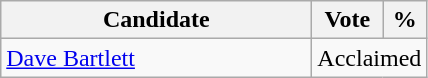<table class="wikitable">
<tr>
<th bgcolor="#DDDDFF" width="200px">Candidate</th>
<th bgcolor="#DDDDFF">Vote</th>
<th bgcolor="#DDDDFF">%</th>
</tr>
<tr>
<td><a href='#'>Dave Bartlett</a></td>
<td colspan="2">Acclaimed</td>
</tr>
</table>
